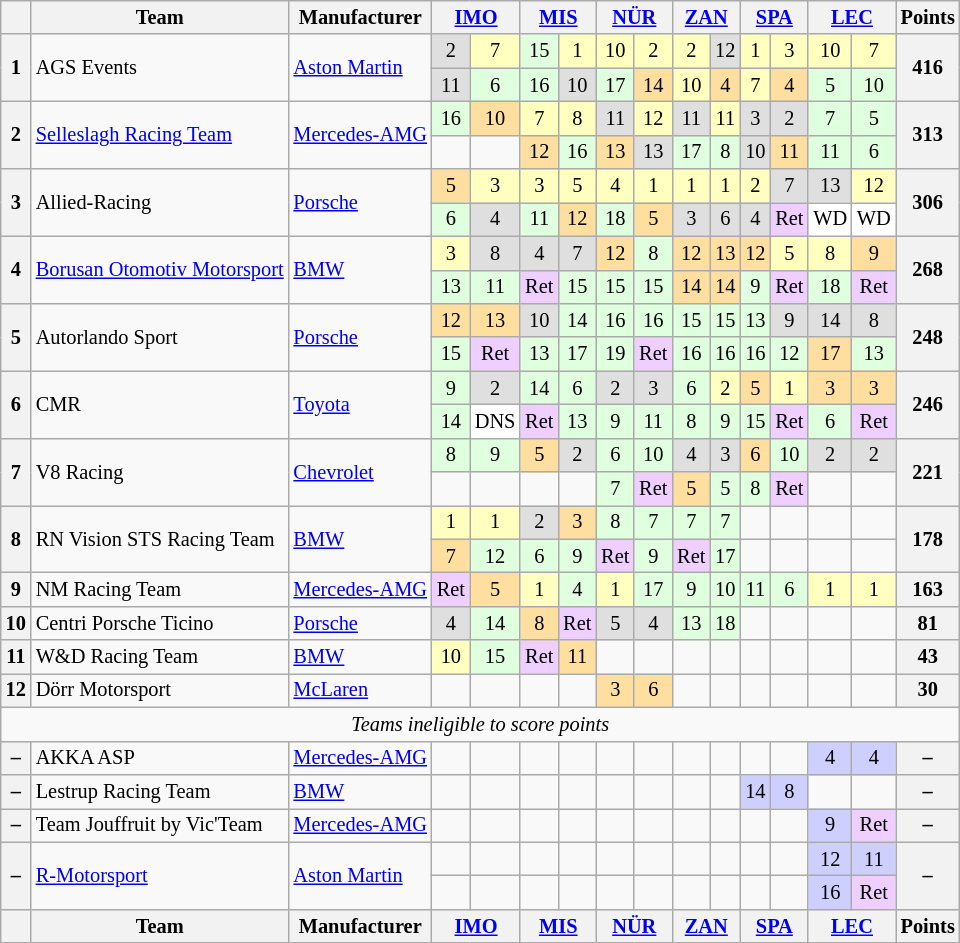<table class="wikitable" style="font-size: 85%; text-align:center;">
<tr>
<th></th>
<th>Team</th>
<th>Manufacturer</th>
<th colspan=2><a href='#'>IMO</a><br></th>
<th colspan=2><a href='#'>MIS</a><br></th>
<th colspan=2><a href='#'>NÜR</a><br></th>
<th colspan=2><a href='#'>ZAN</a><br></th>
<th colspan=2><a href='#'>SPA</a><br></th>
<th colspan=2><a href='#'>LEC</a><br></th>
<th>Points</th>
</tr>
<tr>
<th rowspan=2>1</th>
<td align=left rowspan=2> AGS Events</td>
<td align=left rowspan=2><a href='#'>Aston Martin</a></td>
<td style="background:#dfdfdf;">2</td>
<td style="background:#ffffbf;">7</td>
<td style="background:#dfffdf;">15</td>
<td style="background:#ffffbf;">1</td>
<td style="background:#ffffbf;">10</td>
<td style="background:#ffffbf;">2</td>
<td style="background:#ffffbf;">2</td>
<td style="background:#dfdfdf;">12</td>
<td style="background:#ffffbf;">1</td>
<td style="background:#ffffbf;">3</td>
<td style="background:#ffffbf;">10</td>
<td style="background:#ffffbf;">7</td>
<th rowspan=2>416</th>
</tr>
<tr>
<td style="background:#dfdfdf;">11</td>
<td style="background:#dfffdf;">6</td>
<td style="background:#dfffdf;">16</td>
<td style="background:#dfdfdf;">10</td>
<td style="background:#dfffdf;">17</td>
<td style="background:#ffdf9f;">14</td>
<td style="background:#ffffbf;">10</td>
<td style="background:#ffdf9f;">4</td>
<td style="background:#ffffbf;">7</td>
<td style="background:#ffdf9f;">4</td>
<td style="background:#dfffdf;">5</td>
<td style="background:#dfffdf;">10</td>
</tr>
<tr>
<th rowspan=2>2</th>
<td rowspan=2 align=left> <a href='#'>Selleslagh Racing Team</a></td>
<td rowspan=2 align=left><a href='#'>Mercedes-AMG</a></td>
<td style="background:#dfffdf;">16</td>
<td style="background:#ffdf9f;">10</td>
<td style="background:#ffffbf;">7</td>
<td style="background:#ffffbf;">8</td>
<td style="background:#dfdfdf;">11</td>
<td style="background:#ffffbf;">12</td>
<td style="background:#dfdfdf;">11</td>
<td style="background:#ffffbf;">11</td>
<td style="background:#dfdfdf;">3</td>
<td style="background:#dfdfdf;">2</td>
<td style="background:#dfffdf;">7</td>
<td style="background:#dfffdf;">5</td>
<th rowspan=2>313</th>
</tr>
<tr>
<td></td>
<td></td>
<td style="background:#ffdf9f;">12</td>
<td style="background:#dfffdf;">16</td>
<td style="background:#ffdf9f;">13</td>
<td style="background:#dfdfdf;">13</td>
<td style="background:#dfffdf;">17</td>
<td style="background:#dfffdf;">8</td>
<td style="background:#dfdfdf;">10</td>
<td style="background:#ffdf9f;">11</td>
<td style="background:#dfffdf;">11</td>
<td style="background:#dfffdf;">6</td>
</tr>
<tr>
<th rowspan=2>3</th>
<td rowspan=2 align=left> Allied-Racing</td>
<td rowspan=2 align=left><a href='#'>Porsche</a></td>
<td style="background:#ffdf9f;">5</td>
<td style="background:#ffffbf;">3</td>
<td style="background:#ffffbf;">3</td>
<td style="background:#ffffbf;">5</td>
<td style="background:#ffffbf;">4</td>
<td style="background:#ffffbf;">1</td>
<td style="background:#ffffbf;">1</td>
<td style="background:#ffffbf;">1</td>
<td style="background:#ffffbf;">2</td>
<td style="background:#dfdfdf;">7</td>
<td style="background:#dfdfdf;">13</td>
<td style="background:#ffffbf;">12</td>
<th rowspan=2>306</th>
</tr>
<tr>
<td style="background:#dfffdf;">6</td>
<td style="background:#dfdfdf;">4</td>
<td style="background:#dfffdf;">11</td>
<td style="background:#ffdf9f;">12</td>
<td style="background:#dfffdf;">18</td>
<td style="background:#ffdf9f;">5</td>
<td style="background:#dfdfdf;">3</td>
<td style="background:#dfdfdf;">6</td>
<td style="background:#dfdfdf;">4</td>
<td style="background:#efcfff;">Ret</td>
<td style="background:#ffffff;">WD</td>
<td style="background:#ffffff;">WD</td>
</tr>
<tr>
<th rowspan=2>4</th>
<td rowspan=2 align=left> <a href='#'>Borusan Otomotiv Motorsport</a></td>
<td rowspan=2 align=left><a href='#'>BMW</a></td>
<td style="background:#ffffbf;">3</td>
<td style="background:#dfdfdf;">8</td>
<td style="background:#dfdfdf;">4</td>
<td style="background:#dfdfdf;">7</td>
<td style="background:#ffdf9f;">12</td>
<td style="background:#dfffdf;">8</td>
<td style="background:#ffdf9f;">12</td>
<td style="background:#ffdf9f;">13</td>
<td style="background:#ffdf9f;">12</td>
<td style="background:#ffffbf;">5</td>
<td style="background:#ffffbf;">8</td>
<td style="background:#ffdf9f;">9</td>
<th rowspan=2>268</th>
</tr>
<tr>
<td style="background:#dfffdf;">13</td>
<td style="background:#dfffdf;">11</td>
<td style="background:#efcfff;">Ret</td>
<td style="background:#dfffdf;">15</td>
<td style="background:#dfffdf;">15</td>
<td style="background:#dfffdf;">15</td>
<td style="background:#ffdf9f;">14</td>
<td style="background:#ffdf9f;">14</td>
<td style="background:#dfffdf;">9</td>
<td style="background:#efcfff;">Ret</td>
<td style="background:#dfffdf;">18</td>
<td style="background:#efcfff;">Ret</td>
</tr>
<tr>
<th rowspan=2>5</th>
<td rowspan=2 align=left> Autorlando Sport</td>
<td rowspan=2 align=left><a href='#'>Porsche</a></td>
<td style="background:#ffdf9f;">12</td>
<td style="background:#ffdf9f;">13</td>
<td style="background:#dfdfdf;">10</td>
<td style="background:#dfffdf;">14</td>
<td style="background:#dfffdf;">16</td>
<td style="background:#dfffdf;">16</td>
<td style="background:#dfffdf;">15</td>
<td style="background:#dfffdf;">15</td>
<td style="background:#dfffdf;">13</td>
<td style="background:#dfdfdf;">9</td>
<td style="background:#dfdfdf;">14</td>
<td style="background:#dfdfdf;">8</td>
<th rowspan=2>248</th>
</tr>
<tr>
<td style="background:#dfffdf;">15</td>
<td style="background:#efcfff;">Ret</td>
<td style="background:#dfffdf;">13</td>
<td style="background:#dfffdf;">17</td>
<td style="background:#dfffdf;">19</td>
<td style="background:#efcfff;">Ret</td>
<td style="background:#dfffdf;">16</td>
<td style="background:#dfffdf;">16</td>
<td style="background:#dfffdf;">16</td>
<td style="background:#dfffdf;">12</td>
<td style="background:#ffdf9f;">17</td>
<td style="background:#dfffdf;">13</td>
</tr>
<tr>
<th rowspan=2>6</th>
<td rowspan=2 align=left> CMR</td>
<td rowspan=2 align=left><a href='#'>Toyota</a></td>
<td style="background:#dfffdf;">9</td>
<td style="background:#dfdfdf;">2</td>
<td style="background:#dfffdf;">14</td>
<td style="background:#dfffdf;">6</td>
<td style="background:#dfdfdf;">2</td>
<td style="background:#dfdfdf;">3</td>
<td style="background:#dfffdf;">6</td>
<td style="background:#ffffbf;">2</td>
<td style="background:#ffdf9f;">5</td>
<td style="background:#ffffbf;">1</td>
<td style="background:#ffdf9f;">3</td>
<td style="background:#ffdf9f;">3</td>
<th rowspan=2>246</th>
</tr>
<tr>
<td style="background:#dfffdf;">14</td>
<td style="background:#ffffff;">DNS</td>
<td style="background:#efcfff;">Ret</td>
<td style="background:#dfffdf;">13</td>
<td style="background:#dfffdf;">9</td>
<td style="background:#dfffdf;">11</td>
<td style="background:#dfffdf;">8</td>
<td style="background:#dfffdf;">9</td>
<td style="background:#dfffdf;">15</td>
<td style="background:#efcfff;">Ret</td>
<td style="background:#dfffdf;">6</td>
<td style="background:#efcfff;">Ret</td>
</tr>
<tr>
<th rowspan=2>7</th>
<td rowspan=2 align=left> V8 Racing</td>
<td rowspan=2 align=left><a href='#'>Chevrolet</a></td>
<td style="background:#dfffdf;">8</td>
<td style="background:#dfffdf;">9</td>
<td style="background:#ffdf9f;">5</td>
<td style="background:#dfdfdf;">2</td>
<td style="background:#dfffdf;">6</td>
<td style="background:#dfffdf;">10</td>
<td style="background:#dfdfdf;">4</td>
<td style="background:#dfdfdf;">3</td>
<td style="background:#ffdf9f;">6</td>
<td style="background:#dfffdf;">10</td>
<td style="background:#dfdfdf;">2</td>
<td style="background:#dfdfdf;">2</td>
<th rowspan=2>221</th>
</tr>
<tr>
<td></td>
<td></td>
<td></td>
<td></td>
<td style="background:#dfffdf;">7</td>
<td style="background:#efcfff;">Ret</td>
<td style="background:#ffdf9f;">5</td>
<td style="background:#dfffdf;">5</td>
<td style="background:#dfffdf;">8</td>
<td style="background:#efcfff;">Ret</td>
<td></td>
<td></td>
</tr>
<tr>
<th rowspan=2>8</th>
<td rowspan=2 align=left> RN Vision STS Racing Team</td>
<td rowspan=2 align=left><a href='#'>BMW</a></td>
<td style="background:#ffffbf;">1</td>
<td style="background:#ffffbf;">1</td>
<td style="background:#dfdfdf;">2</td>
<td style="background:#ffdf9f;">3</td>
<td style="background:#dfffdf;">8</td>
<td style="background:#dfffdf;">7</td>
<td style="background:#dfffdf;">7</td>
<td style="background:#dfffdf;">7</td>
<td></td>
<td></td>
<td></td>
<td></td>
<th rowspan=2>178</th>
</tr>
<tr>
<td style="background:#ffdf9f;">7</td>
<td style="background:#dfffdf;">12</td>
<td style="background:#dfffdf;">6</td>
<td style="background:#dfffdf;">9</td>
<td style="background:#efcfff;">Ret</td>
<td style="background:#dfffdf;">9</td>
<td style="background:#efcfff;">Ret</td>
<td style="background:#dfffdf;">17</td>
<td></td>
<td></td>
<td></td>
<td></td>
</tr>
<tr>
<th>9</th>
<td align=left> NM Racing Team</td>
<td align=left><a href='#'>Mercedes-AMG</a></td>
<td style="background:#efcfff;">Ret</td>
<td style="background:#ffdf9f;">5</td>
<td style="background:#ffffbf;">1</td>
<td style="background:#dfffdf;">4</td>
<td style="background:#ffffbf;">1</td>
<td style="background:#dfffdf;">17</td>
<td style="background:#dfffdf;">9</td>
<td style="background:#dfffdf;">10</td>
<td style="background:#dfffdf;">11</td>
<td style="background:#dfffdf;">6</td>
<td style="background:#ffffbf;">1</td>
<td style="background:#ffffbf;">1</td>
<th>163</th>
</tr>
<tr>
<th>10</th>
<td align=left> Centri Porsche Ticino</td>
<td align=left><a href='#'>Porsche</a></td>
<td style="background:#dfdfdf;">4</td>
<td style="background:#dfffdf;">14</td>
<td style="background:#ffdf9f;">8</td>
<td style="background:#efcfff;">Ret</td>
<td style="background:#dfdfdf;">5</td>
<td style="background:#dfdfdf;">4</td>
<td style="background:#dfffdf;">13</td>
<td style="background:#dfffdf;">18</td>
<td></td>
<td></td>
<td></td>
<td></td>
<th>81</th>
</tr>
<tr>
<th>11</th>
<td align=left> W&D Racing Team</td>
<td align=left><a href='#'>BMW</a></td>
<td style="background:#ffffbf;">10</td>
<td style="background:#dfffdf;">15</td>
<td style="background:#efcfff;">Ret</td>
<td style="background:#ffdf9f;">11</td>
<td></td>
<td></td>
<td></td>
<td></td>
<td></td>
<td></td>
<td></td>
<td></td>
<th>43</th>
</tr>
<tr>
<th>12</th>
<td align=left> Dörr Motorsport</td>
<td align=left><a href='#'>McLaren</a></td>
<td></td>
<td></td>
<td></td>
<td></td>
<td style="background:#ffdf9f;">3</td>
<td style="background:#ffdf9f;">6</td>
<td></td>
<td></td>
<td></td>
<td></td>
<td></td>
<td></td>
<th>30</th>
</tr>
<tr>
<td colspan=16><em>Teams ineligible to score points</em></td>
</tr>
<tr>
<th>–</th>
<td align=left> AKKA ASP</td>
<td align=left><a href='#'>Mercedes-AMG</a></td>
<td></td>
<td></td>
<td></td>
<td></td>
<td></td>
<td></td>
<td></td>
<td></td>
<td></td>
<td></td>
<td style="background:#cfcfff;">4</td>
<td style="background:#cfcfff;">4</td>
<th>–</th>
</tr>
<tr>
<th>–</th>
<td align=left> Lestrup Racing Team</td>
<td align=left><a href='#'>BMW</a></td>
<td></td>
<td></td>
<td></td>
<td></td>
<td></td>
<td></td>
<td></td>
<td></td>
<td style="background:#cfcfff;">14</td>
<td style="background:#cfcfff;">8</td>
<td></td>
<td></td>
<th>–</th>
</tr>
<tr>
<th>–</th>
<td align=left> Team Jouffruit by Vic'Team</td>
<td align=left><a href='#'>Mercedes-AMG</a></td>
<td></td>
<td></td>
<td></td>
<td></td>
<td></td>
<td></td>
<td></td>
<td></td>
<td></td>
<td></td>
<td style="background:#cfcfff;">9</td>
<td style="background:#efcfff;">Ret</td>
<th>–</th>
</tr>
<tr>
<th rowspan=2>–</th>
<td rowspan=2 align=left> <a href='#'>R-Motorsport</a></td>
<td rowspan=2 align=left><a href='#'>Aston Martin</a></td>
<td></td>
<td></td>
<td></td>
<td></td>
<td></td>
<td></td>
<td></td>
<td></td>
<td></td>
<td></td>
<td style="background:#cfcfff;">12</td>
<td style="background:#cfcfff;">11</td>
<th rowspan=2>–</th>
</tr>
<tr>
<td></td>
<td></td>
<td></td>
<td></td>
<td></td>
<td></td>
<td></td>
<td></td>
<td></td>
<td></td>
<td style="background:#cfcfff;">16</td>
<td style="background:#efcfff;">Ret</td>
</tr>
<tr>
<th valign=middle></th>
<th valign=middle>Team</th>
<th valign=middle>Manufacturer</th>
<th colspan=2><a href='#'>IMO</a><br></th>
<th colspan=2><a href='#'>MIS</a><br></th>
<th colspan=2><a href='#'>NÜR</a><br></th>
<th colspan=2><a href='#'>ZAN</a><br></th>
<th colspan=2><a href='#'>SPA</a><br></th>
<th colspan=2><a href='#'>LEC</a><br></th>
<th valign=middle>Points</th>
</tr>
</table>
